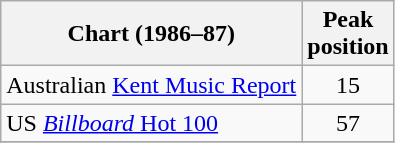<table class="wikitable sortable">
<tr>
<th>Chart (1986–87)</th>
<th>Peak<br>position</th>
</tr>
<tr>
<td>Australian <a href='#'>Kent Music Report</a></td>
<td style="text-align:center;">15</td>
</tr>
<tr>
<td>US <a href='#'><em>Billboard</em> Hot 100</a></td>
<td style="text-align:center;">57</td>
</tr>
<tr>
</tr>
</table>
